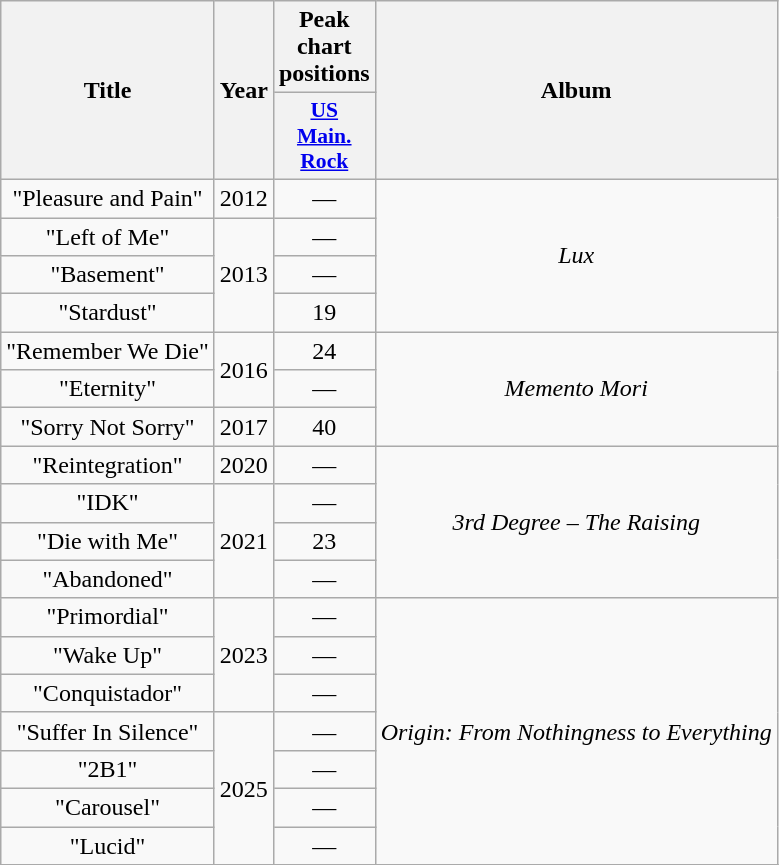<table class="wikitable plainrowheaders" style="text-align:center;">
<tr>
<th scope="col" rowspan="2">Title</th>
<th scope="col" rowspan="2">Year</th>
<th scope="col" colspan="1">Peak chart positions</th>
<th scope="col" rowspan="2">Album</th>
</tr>
<tr>
<th scope="col" style="width:3em;font-size:90%;"><a href='#'>US<br>Main.<br>Rock</a><br></th>
</tr>
<tr>
<td>"Pleasure and Pain"</td>
<td>2012</td>
<td>—</td>
<td rowspan="4"><em>Lux</em></td>
</tr>
<tr>
<td>"Left of Me"</td>
<td rowspan="3">2013</td>
<td>—</td>
</tr>
<tr>
<td>"Basement"</td>
<td>—</td>
</tr>
<tr>
<td>"Stardust"</td>
<td>19</td>
</tr>
<tr>
<td>"Remember We Die"</td>
<td rowspan="2">2016</td>
<td>24</td>
<td rowspan="3"><em>Memento Mori</em></td>
</tr>
<tr>
<td>"Eternity"</td>
<td>—</td>
</tr>
<tr>
<td>"Sorry Not Sorry"</td>
<td>2017</td>
<td>40</td>
</tr>
<tr>
<td>"Reintegration"</td>
<td>2020</td>
<td>—</td>
<td rowspan="4"><em>3rd Degree – The Raising</em></td>
</tr>
<tr>
<td>"IDK"</td>
<td rowspan="3">2021</td>
<td>—</td>
</tr>
<tr>
<td>"Die with Me"</td>
<td>23</td>
</tr>
<tr>
<td>"Abandoned"</td>
<td>—</td>
</tr>
<tr>
<td>"Primordial"</td>
<td rowspan="3">2023</td>
<td>—</td>
<td rowspan="7"><em>Origin: From Nothingness to Everything</em></td>
</tr>
<tr>
<td>"Wake Up"</td>
<td>—</td>
</tr>
<tr>
<td>"Conquistador"</td>
<td>—</td>
</tr>
<tr>
<td>"Suffer In Silence"</td>
<td rowspan="4">2025</td>
<td>—</td>
</tr>
<tr>
<td>"2B1"</td>
<td>—</td>
</tr>
<tr>
<td>"Carousel"</td>
<td>—</td>
</tr>
<tr>
<td>"Lucid"</td>
<td>—</td>
</tr>
<tr>
</tr>
</table>
